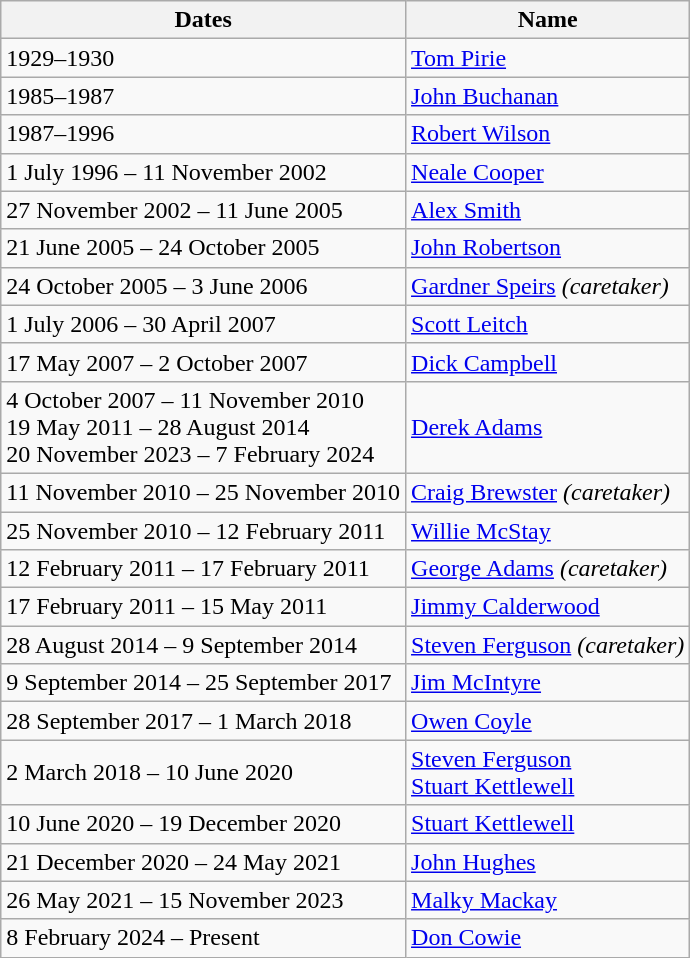<table class="wikitable">
<tr>
<th>Dates</th>
<th>Name</th>
</tr>
<tr>
<td>1929–1930</td>
<td> <a href='#'>Tom Pirie</a></td>
</tr>
<tr>
<td>1985–1987</td>
<td> <a href='#'>John Buchanan</a></td>
</tr>
<tr>
<td>1987–1996</td>
<td> <a href='#'>Robert Wilson</a></td>
</tr>
<tr>
<td>1 July 1996 – 11 November 2002</td>
<td> <a href='#'>Neale Cooper</a></td>
</tr>
<tr>
<td>27 November 2002 – 11 June 2005</td>
<td> <a href='#'>Alex Smith</a></td>
</tr>
<tr>
<td>21 June 2005 – 24 October 2005</td>
<td> <a href='#'>John Robertson</a></td>
</tr>
<tr>
<td>24 October 2005 – 3 June 2006</td>
<td> <a href='#'>Gardner Speirs</a> <em>(caretaker)</em></td>
</tr>
<tr>
<td>1 July 2006 – 30 April 2007</td>
<td> <a href='#'>Scott Leitch</a></td>
</tr>
<tr>
<td>17 May 2007 – 2 October 2007</td>
<td> <a href='#'>Dick Campbell</a></td>
</tr>
<tr>
<td>4 October 2007 – 11 November 2010<br>19 May 2011 – 28 August 2014<br>20 November 2023 – 7 February 2024</td>
<td> <a href='#'>Derek Adams</a></td>
</tr>
<tr>
<td>11 November 2010 – 25 November 2010</td>
<td> <a href='#'>Craig Brewster</a> <em>(caretaker)</em></td>
</tr>
<tr>
<td>25 November 2010 – 12 February 2011</td>
<td> <a href='#'>Willie McStay</a></td>
</tr>
<tr>
<td>12 February 2011 – 17 February 2011</td>
<td> <a href='#'>George Adams</a> <em>(caretaker)</em></td>
</tr>
<tr>
<td>17 February 2011 – 15 May 2011</td>
<td> <a href='#'>Jimmy Calderwood</a></td>
</tr>
<tr>
<td>28 August 2014 – 9 September 2014</td>
<td> <a href='#'>Steven Ferguson</a> <em>(caretaker)</em></td>
</tr>
<tr>
<td>9 September 2014 – 25 September 2017</td>
<td> <a href='#'>Jim McIntyre</a></td>
</tr>
<tr>
<td>28 September 2017 – 1 March 2018</td>
<td> <a href='#'>Owen Coyle</a></td>
</tr>
<tr>
<td>2 March 2018 – 10 June 2020</td>
<td> <a href='#'>Steven Ferguson</a><br>  <a href='#'>Stuart Kettlewell</a></td>
</tr>
<tr>
<td>10 June 2020 – 19 December 2020</td>
<td> <a href='#'>Stuart Kettlewell</a></td>
</tr>
<tr>
<td>21 December 2020 – 24 May 2021</td>
<td> <a href='#'>John Hughes</a></td>
</tr>
<tr>
<td>26 May 2021 – 15 November 2023</td>
<td> <a href='#'>Malky Mackay</a></td>
</tr>
<tr>
<td>8 February 2024 – Present</td>
<td> <a href='#'>Don Cowie</a></td>
</tr>
</table>
